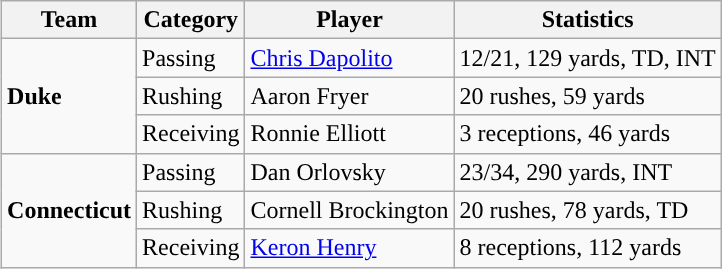<table class="wikitable" style="float: right;">
<tr>
<th>Team</th>
<th>Category</th>
<th>Player</th>
<th>Statistics</th>
</tr>
<tr>
<td rowspan=3><strong>Duke</strong></td>
<td>Passing</td>
<td><a href='#'>Chris Dapolito</a></td>
<td>12/21, 129 yards, TD, INT</td>
</tr>
<tr>
<td>Rushing</td>
<td>Aaron Fryer</td>
<td>20 rushes, 59 yards</td>
</tr>
<tr>
<td>Receiving</td>
<td>Ronnie Elliott</td>
<td>3 receptions, 46 yards</td>
</tr>
<tr>
<td rowspan=3><strong>Connecticut</strong></td>
<td>Passing</td>
<td>Dan Orlovsky</td>
<td>23/34, 290 yards, INT</td>
</tr>
<tr>
<td>Rushing</td>
<td>Cornell Brockington</td>
<td>20 rushes, 78 yards, TD</td>
</tr>
<tr>
<td>Receiving</td>
<td><a href='#'>Keron Henry</a></td>
<td>8 receptions, 112 yards</td>
</tr>
</table>
